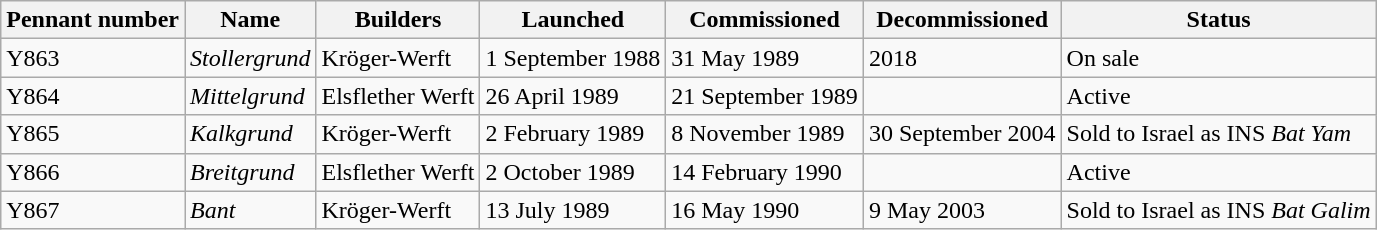<table class="wikitable">
<tr>
<th>Pennant number</th>
<th>Name</th>
<th>Builders</th>
<th>Launched</th>
<th>Commissioned</th>
<th>Decommissioned</th>
<th>Status</th>
</tr>
<tr>
<td>Y863</td>
<td><em>Stollergrund</em></td>
<td>Kröger-Werft</td>
<td>1 September 1988</td>
<td>31 May 1989</td>
<td>2018</td>
<td>On sale</td>
</tr>
<tr>
<td>Y864</td>
<td><em>Mittelgrund</em></td>
<td>Elsflether Werft</td>
<td>26 April 1989</td>
<td>21 September 1989</td>
<td></td>
<td>Active</td>
</tr>
<tr>
<td>Y865</td>
<td><em>Kalkgrund</em></td>
<td>Kröger-Werft</td>
<td>2 February 1989</td>
<td>8 November 1989</td>
<td>30 September 2004</td>
<td>Sold to Israel as INS <em>Bat Yam</em></td>
</tr>
<tr>
<td>Y866</td>
<td><em>Breitgrund</em></td>
<td>Elsflether Werft</td>
<td>2 October 1989</td>
<td>14 February 1990</td>
<td></td>
<td>Active</td>
</tr>
<tr>
<td>Y867</td>
<td><em>Bant</em></td>
<td>Kröger-Werft</td>
<td>13 July 1989</td>
<td>16 May 1990</td>
<td>9 May 2003</td>
<td>Sold to Israel as INS <em>Bat Galim</em></td>
</tr>
</table>
